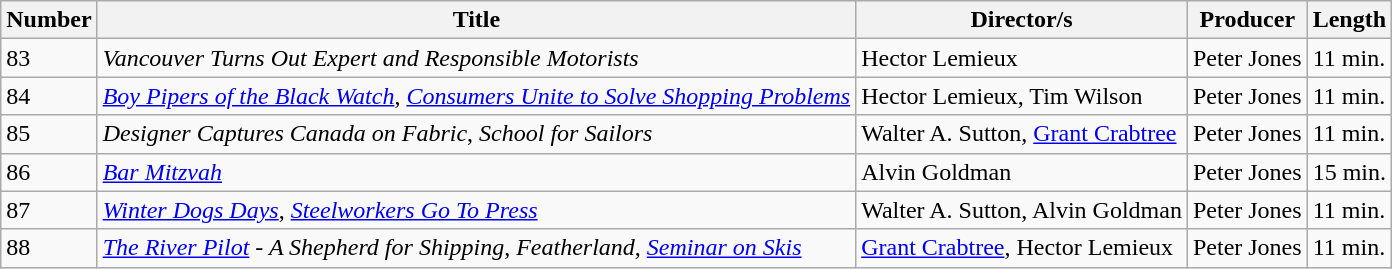<table class=wikitable>
<tr>
<th>Number</th>
<th>Title</th>
<th>Director/s</th>
<th>Producer</th>
<th>Length</th>
</tr>
<tr>
<td>83</td>
<td><em>Vancouver Turns Out Expert and Responsible Motorists</em></td>
<td>Hector Lemieux</td>
<td>Peter Jones</td>
<td>11 min.</td>
</tr>
<tr>
<td>84</td>
<td><em><a href='#'>Boy Pipers of the Black Watch</a></em>, <em><a href='#'>Consumers Unite to Solve Shopping Problems</a></em></td>
<td>Hector Lemieux, Tim Wilson</td>
<td>Peter Jones</td>
<td>11 min.</td>
</tr>
<tr>
<td>85</td>
<td><em>Designer Captures Canada on Fabric</em>, <em>School for Sailors</em></td>
<td>Walter A. Sutton, <a href='#'>Grant Crabtree</a></td>
<td>Peter Jones</td>
<td>11 min.</td>
</tr>
<tr>
<td>86</td>
<td><em><a href='#'>Bar Mitzvah</a></em></td>
<td>Alvin Goldman</td>
<td>Peter Jones</td>
<td>15 min.</td>
</tr>
<tr>
<td>87</td>
<td><em><a href='#'>Winter Dogs Days</a></em>, <em><a href='#'>Steelworkers Go To Press</a></em></td>
<td>Walter A. Sutton, Alvin Goldman</td>
<td>Peter Jones</td>
<td>11 min.</td>
</tr>
<tr>
<td>88</td>
<td><em><a href='#'>The River Pilot</a> - A Shepherd for Shipping</em>, <em>Featherland</em>, <em><a href='#'>Seminar on Skis</a></em></td>
<td><a href='#'>Grant Crabtree</a>, Hector Lemieux</td>
<td>Peter Jones</td>
<td>11 min.</td>
</tr>
</table>
